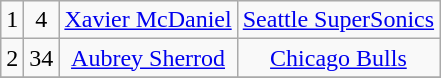<table class="wikitable">
<tr align="center" bgcolor="">
<td>1</td>
<td>4</td>
<td><a href='#'>Xavier McDaniel</a></td>
<td><a href='#'>Seattle SuperSonics</a></td>
</tr>
<tr align="center" bgcolor="">
<td>2</td>
<td>34</td>
<td><a href='#'>Aubrey Sherrod</a></td>
<td><a href='#'>Chicago Bulls</a></td>
</tr>
<tr align="center" bgcolor="">
</tr>
</table>
